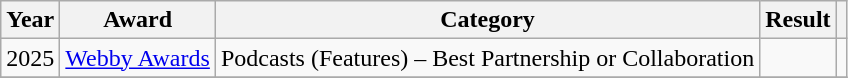<table class="wikitable sortable">
<tr>
<th scope="col">Year</th>
<th scope="col">Award</th>
<th scope="col">Category</th>
<th scope="col">Result</th>
<th scope="col"></th>
</tr>
<tr>
<td>2025</td>
<td><a href='#'>Webby Awards</a></td>
<td>Podcasts (Features) – Best Partnership or Collaboration</td>
<td></td>
<td></td>
</tr>
<tr>
</tr>
</table>
